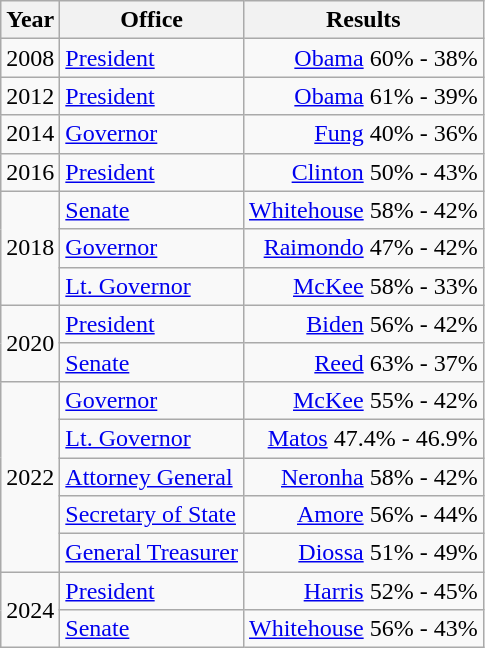<table class=wikitable>
<tr>
<th>Year</th>
<th>Office</th>
<th>Results</th>
</tr>
<tr>
<td>2008</td>
<td><a href='#'>President</a></td>
<td align="right" ><a href='#'>Obama</a> 60% - 38%</td>
</tr>
<tr>
<td>2012</td>
<td><a href='#'>President</a></td>
<td align="right" ><a href='#'>Obama</a> 61% - 39%</td>
</tr>
<tr>
<td>2014</td>
<td><a href='#'>Governor</a></td>
<td align="right" ><a href='#'>Fung</a> 40% - 36%</td>
</tr>
<tr>
<td>2016</td>
<td><a href='#'>President</a></td>
<td align="right" ><a href='#'>Clinton</a> 50% - 43%</td>
</tr>
<tr>
<td rowspan=3>2018</td>
<td><a href='#'>Senate</a></td>
<td align="right" ><a href='#'>Whitehouse</a> 58% - 42%</td>
</tr>
<tr>
<td><a href='#'>Governor</a></td>
<td align="right" ><a href='#'>Raimondo</a> 47% - 42%</td>
</tr>
<tr>
<td><a href='#'>Lt. Governor</a></td>
<td align="right" ><a href='#'>McKee</a> 58% - 33%</td>
</tr>
<tr>
<td rowspan=2>2020</td>
<td><a href='#'>President</a></td>
<td align="right" ><a href='#'>Biden</a> 56% - 42%</td>
</tr>
<tr>
<td><a href='#'>Senate</a></td>
<td align="right" ><a href='#'>Reed</a> 63% - 37%</td>
</tr>
<tr>
<td rowspan=5>2022</td>
<td><a href='#'>Governor</a></td>
<td align="right" ><a href='#'>McKee</a> 55% - 42%</td>
</tr>
<tr>
<td><a href='#'>Lt. Governor</a></td>
<td align="right" ><a href='#'>Matos</a> 47.4% - 46.9%</td>
</tr>
<tr>
<td><a href='#'>Attorney General</a></td>
<td align="right" ><a href='#'>Neronha</a> 58% - 42%</td>
</tr>
<tr>
<td><a href='#'>Secretary of State</a></td>
<td align="right" ><a href='#'>Amore</a> 56% - 44%</td>
</tr>
<tr>
<td><a href='#'>General Treasurer</a></td>
<td align="right" ><a href='#'>Diossa</a> 51% - 49%</td>
</tr>
<tr>
<td rowspan=2>2024</td>
<td><a href='#'>President</a></td>
<td align="right" ><a href='#'>Harris</a> 52% - 45%</td>
</tr>
<tr>
<td><a href='#'>Senate</a></td>
<td align="right" ><a href='#'>Whitehouse</a> 56% - 43%</td>
</tr>
</table>
